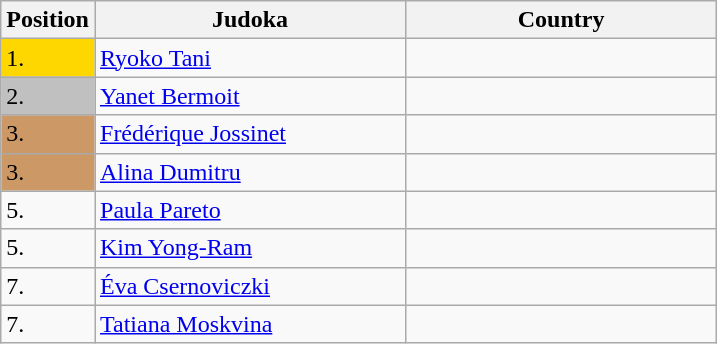<table class="wikitable">
<tr>
<th width="10">Position</th>
<th width="200">Judoka</th>
<th width="200">Country</th>
</tr>
<tr>
<td bgcolor="gold">1.</td>
<td><a href='#'>Ryoko Tani</a></td>
<td></td>
</tr>
<tr>
<td bgcolor="silver">2.</td>
<td><a href='#'>Yanet Bermoit</a></td>
<td></td>
</tr>
<tr>
<td bgcolor="#CC9966">3.</td>
<td><a href='#'>Frédérique Jossinet</a></td>
<td></td>
</tr>
<tr>
<td bgcolor="#CC9966">3.</td>
<td><a href='#'>Alina Dumitru</a></td>
<td></td>
</tr>
<tr>
<td>5.</td>
<td><a href='#'>Paula Pareto</a></td>
<td></td>
</tr>
<tr>
<td>5.</td>
<td><a href='#'>Kim Yong-Ram</a></td>
<td></td>
</tr>
<tr>
<td>7.</td>
<td><a href='#'>Éva Csernoviczki</a></td>
<td></td>
</tr>
<tr>
<td>7.</td>
<td><a href='#'>Tatiana Moskvina</a></td>
<td></td>
</tr>
</table>
